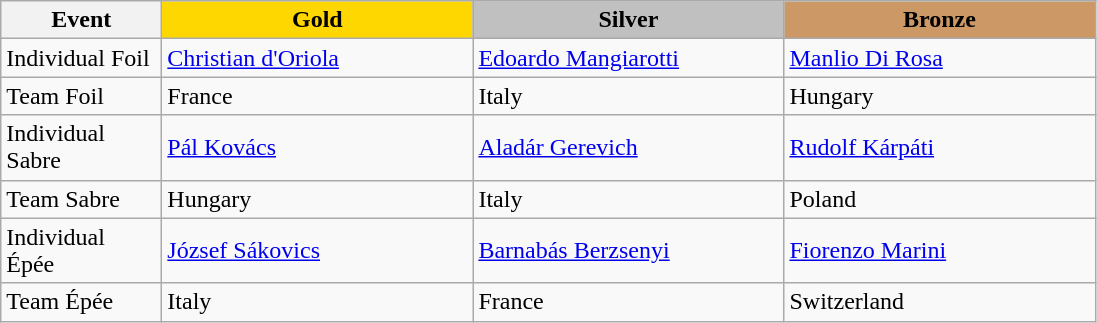<table class="wikitable">
<tr>
<th width="100">Event</th>
<th style="background-color:gold;" width="200"> Gold</th>
<th style="background-color:silver;" width="200"> Silver</th>
<th style="background-color:#CC9966;" width="200"> Bronze</th>
</tr>
<tr>
<td>Individual Foil</td>
<td> <a href='#'>Christian d'Oriola</a></td>
<td> <a href='#'>Edoardo Mangiarotti</a></td>
<td> <a href='#'>Manlio Di Rosa</a></td>
</tr>
<tr>
<td>Team Foil</td>
<td> France</td>
<td> Italy</td>
<td> Hungary</td>
</tr>
<tr>
<td>Individual Sabre</td>
<td> <a href='#'>Pál Kovács</a></td>
<td> <a href='#'>Aladár Gerevich</a></td>
<td> <a href='#'>Rudolf Kárpáti</a></td>
</tr>
<tr>
<td>Team Sabre</td>
<td> Hungary</td>
<td> Italy</td>
<td> Poland</td>
</tr>
<tr>
<td>Individual Épée</td>
<td> <a href='#'>József Sákovics</a></td>
<td> <a href='#'>Barnabás Berzsenyi</a></td>
<td> <a href='#'>Fiorenzo Marini</a></td>
</tr>
<tr>
<td>Team Épée</td>
<td> Italy</td>
<td> France</td>
<td> Switzerland</td>
</tr>
</table>
